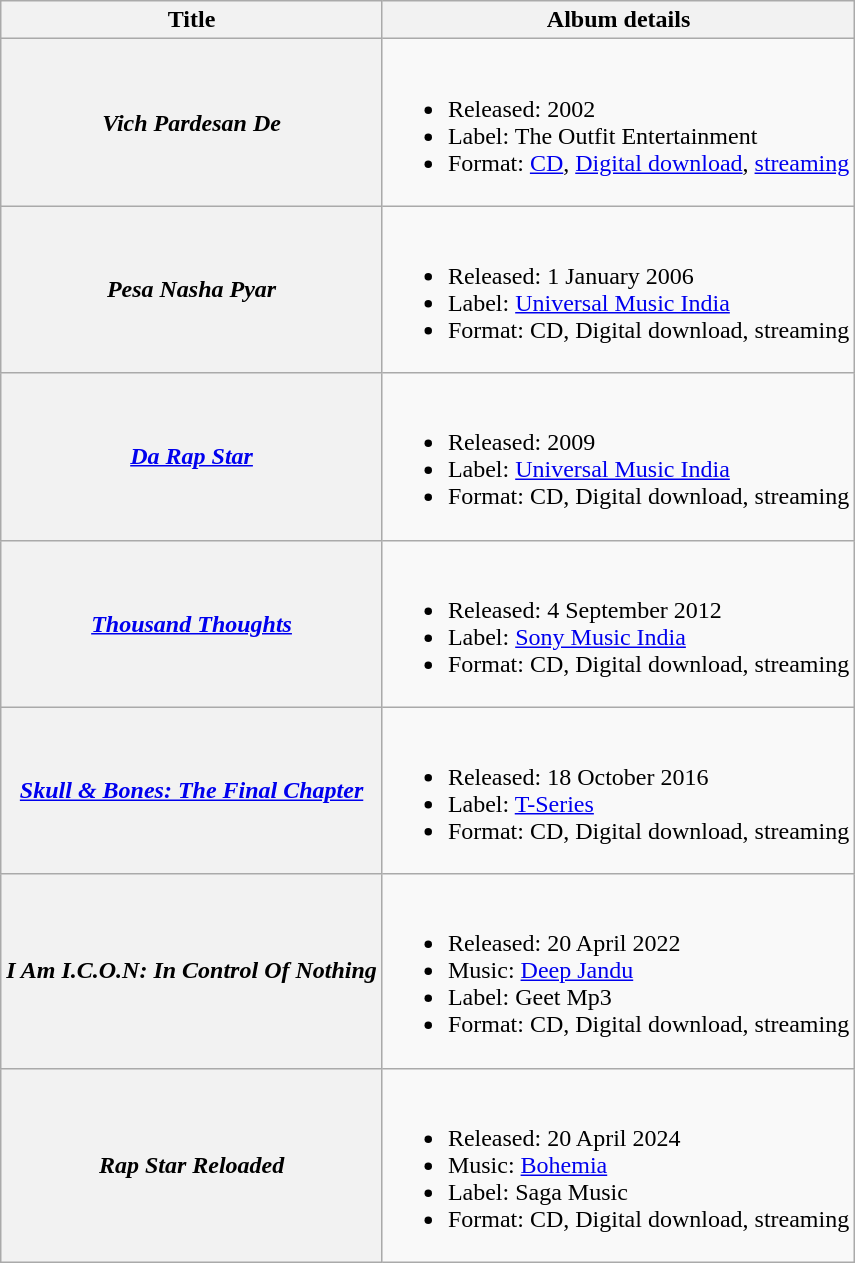<table class="wikitable plainrowheaders">
<tr>
<th>Title</th>
<th>Album details</th>
</tr>
<tr>
<th scope="row"><em>Vich Pardesan De</em></th>
<td><br><ul><li>Released: 2002</li><li>Label: The Outfit Entertainment</li><li>Format: <a href='#'>CD</a>, <a href='#'>Digital download</a>, <a href='#'>streaming</a></li></ul></td>
</tr>
<tr>
<th scope="row"><em>Pesa Nasha Pyar</em></th>
<td><br><ul><li>Released: 1 January 2006</li><li>Label: <a href='#'>Universal Music India</a></li><li>Format: CD, Digital download, streaming</li></ul></td>
</tr>
<tr>
<th scope="row"><em><a href='#'>Da Rap Star</a></em></th>
<td><br><ul><li>Released: 2009</li><li>Label: <a href='#'>Universal Music India</a></li><li>Format: CD, Digital download, streaming</li></ul></td>
</tr>
<tr>
<th scope="row"><em><a href='#'>Thousand Thoughts</a></em></th>
<td><br><ul><li>Released: 4 September 2012</li><li>Label: <a href='#'>Sony Music India</a></li><li>Format: CD, Digital download, streaming</li></ul></td>
</tr>
<tr>
<th scope="row"><em><a href='#'>Skull & Bones: The Final Chapter</a></em></th>
<td><br><ul><li>Released: 18 October 2016</li><li>Label: <a href='#'>T-Series</a></li><li>Format: CD, Digital download, streaming</li></ul></td>
</tr>
<tr>
<th scope="row"><em>I Am I.C.O.N: In Control Of Nothing</em></th>
<td><br><ul><li>Released: 20 April 2022</li><li>Music: <a href='#'>Deep Jandu</a></li><li>Label: Geet Mp3</li><li>Format: CD, Digital download, streaming</li></ul></td>
</tr>
<tr>
<th scope="row"><em>Rap Star Reloaded</em></th>
<td><br><ul><li>Released: 20 April 2024</li><li>Music: <a href='#'>Bohemia</a></li><li>Label: Saga Music</li><li>Format: CD, Digital download, streaming</li></ul></td>
</tr>
</table>
